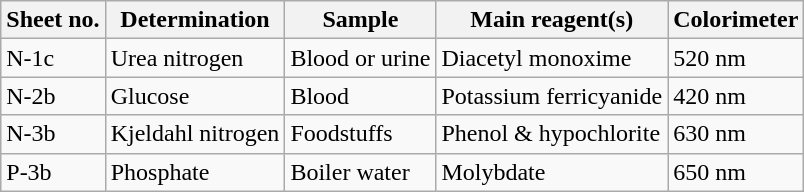<table class="wikitable">
<tr>
<th>Sheet no.</th>
<th>Determination</th>
<th>Sample</th>
<th>Main reagent(s)</th>
<th>Colorimeter</th>
</tr>
<tr>
<td>N-1c</td>
<td>Urea nitrogen</td>
<td>Blood or urine</td>
<td>Diacetyl monoxime</td>
<td>520 nm</td>
</tr>
<tr>
<td>N-2b</td>
<td>Glucose</td>
<td>Blood</td>
<td>Potassium ferricyanide</td>
<td>420 nm</td>
</tr>
<tr>
<td>N-3b</td>
<td>Kjeldahl nitrogen</td>
<td>Foodstuffs</td>
<td>Phenol & hypochlorite</td>
<td>630 nm</td>
</tr>
<tr>
<td>P-3b</td>
<td>Phosphate</td>
<td>Boiler water</td>
<td>Molybdate</td>
<td>650 nm</td>
</tr>
</table>
